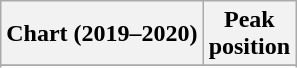<table class="wikitable sortable plainrowheaders" style="text-align:center">
<tr>
<th scope="col">Chart (2019–2020)</th>
<th scope="col">Peak<br>position</th>
</tr>
<tr>
</tr>
<tr>
</tr>
<tr>
</tr>
</table>
